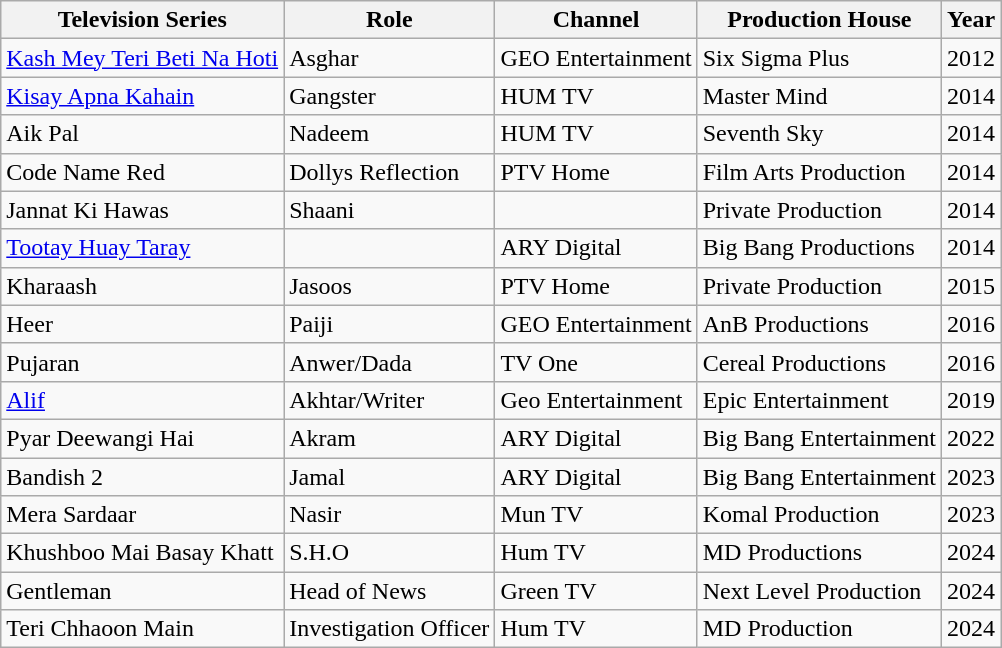<table class="wikitable">
<tr>
<th>Television Series</th>
<th>Role</th>
<th>Channel</th>
<th>Production House</th>
<th>Year</th>
</tr>
<tr>
<td><a href='#'>Kash Mey Teri Beti Na Hoti</a></td>
<td>Asghar</td>
<td>GEO Entertainment</td>
<td>Six Sigma Plus</td>
<td>2012</td>
</tr>
<tr>
<td><a href='#'>Kisay Apna Kahain</a></td>
<td>Gangster</td>
<td>HUM TV</td>
<td>Master Mind</td>
<td>2014</td>
</tr>
<tr>
<td>Aik Pal</td>
<td>Nadeem</td>
<td>HUM TV</td>
<td>Seventh Sky</td>
<td>2014</td>
</tr>
<tr>
<td>Code Name Red</td>
<td>Dollys Reflection</td>
<td>PTV Home</td>
<td>Film Arts Production</td>
<td>2014</td>
</tr>
<tr>
<td>Jannat Ki Hawas</td>
<td>Shaani</td>
<td></td>
<td>Private Production</td>
<td>2014</td>
</tr>
<tr>
<td><a href='#'>Tootay Huay Taray</a></td>
<td></td>
<td>ARY Digital</td>
<td>Big Bang Productions</td>
<td>2014</td>
</tr>
<tr>
<td>Kharaash</td>
<td>Jasoos</td>
<td>PTV Home</td>
<td>Private Production</td>
<td>2015</td>
</tr>
<tr>
<td>Heer</td>
<td>Paiji</td>
<td>GEO Entertainment</td>
<td>AnB Productions</td>
<td>2016</td>
</tr>
<tr>
<td>Pujaran</td>
<td>Anwer/Dada</td>
<td>TV One</td>
<td>Cereal Productions</td>
<td>2016</td>
</tr>
<tr>
<td><a href='#'>Alif</a></td>
<td>Akhtar/Writer</td>
<td>Geo Entertainment</td>
<td>Epic Entertainment</td>
<td>2019</td>
</tr>
<tr>
<td>Pyar Deewangi Hai</td>
<td>Akram</td>
<td>ARY Digital</td>
<td>Big Bang Entertainment</td>
<td>2022</td>
</tr>
<tr>
<td>Bandish 2</td>
<td>Jamal</td>
<td>ARY Digital</td>
<td>Big Bang Entertainment</td>
<td>2023</td>
</tr>
<tr>
<td>Mera Sardaar</td>
<td>Nasir</td>
<td>Mun TV</td>
<td>Komal Production</td>
<td>2023</td>
</tr>
<tr>
<td>Khushboo Mai Basay Khatt</td>
<td>S.H.O</td>
<td>Hum TV</td>
<td>MD Productions</td>
<td>2024</td>
</tr>
<tr>
<td>Gentleman</td>
<td>Head of News</td>
<td>Green TV</td>
<td>Next Level Production</td>
<td>2024</td>
</tr>
<tr>
<td>Teri Chhaoon Main</td>
<td>Investigation Officer</td>
<td>Hum TV</td>
<td>MD Production</td>
<td>2024</td>
</tr>
</table>
